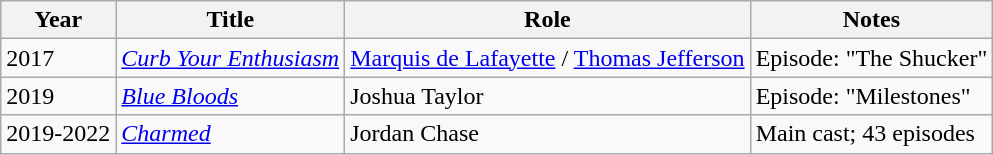<table class="wikitable sortable">
<tr>
<th>Year</th>
<th>Title</th>
<th>Role</th>
<th>Notes</th>
</tr>
<tr>
<td>2017</td>
<td><em><a href='#'>Curb Your Enthusiasm</a></em></td>
<td><a href='#'>Marquis de Lafayette</a> / <a href='#'>Thomas Jefferson</a></td>
<td>Episode: "The Shucker"</td>
</tr>
<tr>
<td>2019</td>
<td><em><a href='#'>Blue Bloods</a></em></td>
<td>Joshua Taylor</td>
<td>Episode: "Milestones"</td>
</tr>
<tr>
<td>2019-2022</td>
<td><a href='#'><em>Charmed</em></a></td>
<td>Jordan Chase</td>
<td>Main cast; 43 episodes</td>
</tr>
</table>
